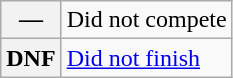<table class="wikitable">
<tr>
<th scope="row">—</th>
<td>Did not compete</td>
</tr>
<tr>
<th scope="row">DNF</th>
<td><a href='#'>Did not finish</a></td>
</tr>
</table>
